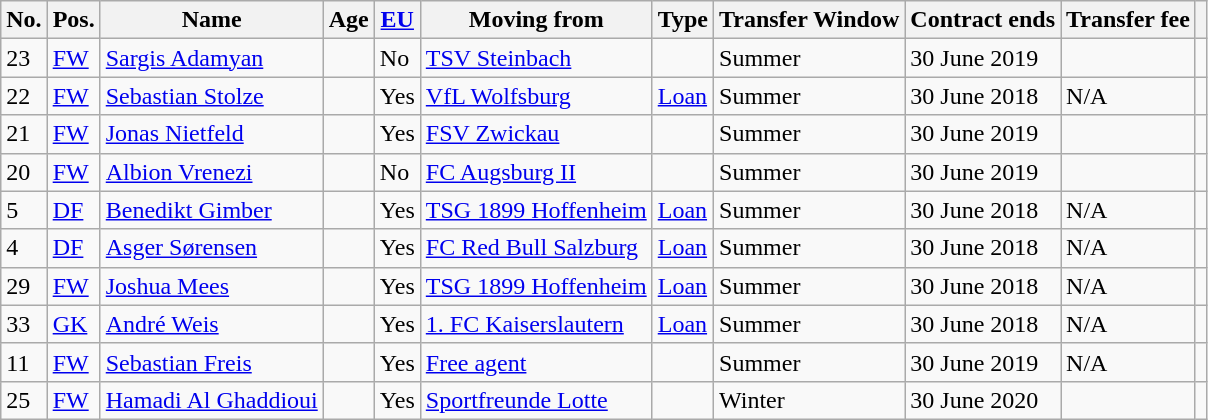<table class="wikitable">
<tr>
<th>No.</th>
<th>Pos.</th>
<th>Name</th>
<th>Age</th>
<th><a href='#'>EU</a></th>
<th>Moving from</th>
<th>Type</th>
<th>Transfer Window</th>
<th>Contract ends</th>
<th>Transfer fee</th>
<th></th>
</tr>
<tr>
<td>23</td>
<td><a href='#'>FW</a></td>
<td> <a href='#'>Sargis Adamyan</a></td>
<td></td>
<td>No</td>
<td><a href='#'>TSV Steinbach</a></td>
<td></td>
<td>Summer</td>
<td>30 June 2019</td>
<td></td>
<td></td>
</tr>
<tr>
<td>22</td>
<td><a href='#'>FW</a></td>
<td><a href='#'>Sebastian Stolze</a></td>
<td></td>
<td>Yes</td>
<td><a href='#'>VfL Wolfsburg</a></td>
<td><a href='#'>Loan</a></td>
<td>Summer</td>
<td>30 June 2018</td>
<td>N/A</td>
<td></td>
</tr>
<tr>
<td>21</td>
<td><a href='#'>FW</a></td>
<td><a href='#'>Jonas Nietfeld</a></td>
<td></td>
<td>Yes</td>
<td><a href='#'>FSV Zwickau</a></td>
<td></td>
<td>Summer</td>
<td>30 June 2019</td>
<td></td>
<td></td>
</tr>
<tr>
<td>20</td>
<td><a href='#'>FW</a></td>
<td> <a href='#'>Albion Vrenezi</a></td>
<td></td>
<td>No</td>
<td><a href='#'>FC Augsburg II</a></td>
<td></td>
<td>Summer</td>
<td>30 June 2019</td>
<td></td>
<td></td>
</tr>
<tr>
<td>5</td>
<td><a href='#'>DF</a></td>
<td><a href='#'>Benedikt Gimber</a></td>
<td></td>
<td>Yes</td>
<td><a href='#'>TSG 1899 Hoffenheim</a></td>
<td><a href='#'>Loan</a></td>
<td>Summer</td>
<td>30 June 2018</td>
<td>N/A</td>
<td></td>
</tr>
<tr>
<td>4</td>
<td><a href='#'>DF</a></td>
<td> <a href='#'>Asger Sørensen</a></td>
<td></td>
<td>Yes</td>
<td><a href='#'>FC Red Bull Salzburg</a></td>
<td><a href='#'>Loan</a></td>
<td>Summer</td>
<td>30 June 2018</td>
<td>N/A</td>
<td></td>
</tr>
<tr>
<td>29</td>
<td><a href='#'>FW</a></td>
<td><a href='#'>Joshua Mees</a></td>
<td></td>
<td>Yes</td>
<td><a href='#'>TSG 1899 Hoffenheim</a></td>
<td><a href='#'>Loan</a></td>
<td>Summer</td>
<td>30 June 2018</td>
<td>N/A</td>
<td></td>
</tr>
<tr>
<td>33</td>
<td><a href='#'>GK</a></td>
<td><a href='#'>André Weis</a></td>
<td></td>
<td>Yes</td>
<td><a href='#'>1. FC Kaiserslautern</a></td>
<td><a href='#'>Loan</a></td>
<td>Summer</td>
<td>30 June 2018</td>
<td>N/A</td>
<td></td>
</tr>
<tr>
<td>11</td>
<td><a href='#'>FW</a></td>
<td><a href='#'>Sebastian Freis</a></td>
<td></td>
<td>Yes</td>
<td><a href='#'>Free agent</a></td>
<td></td>
<td>Summer</td>
<td>30 June 2019</td>
<td>N/A</td>
<td></td>
</tr>
<tr>
<td>25</td>
<td><a href='#'>FW</a></td>
<td><a href='#'>Hamadi Al Ghaddioui</a></td>
<td></td>
<td>Yes</td>
<td><a href='#'>Sportfreunde Lotte</a></td>
<td></td>
<td>Winter</td>
<td>30 June 2020</td>
<td></td>
<td></td>
</tr>
</table>
